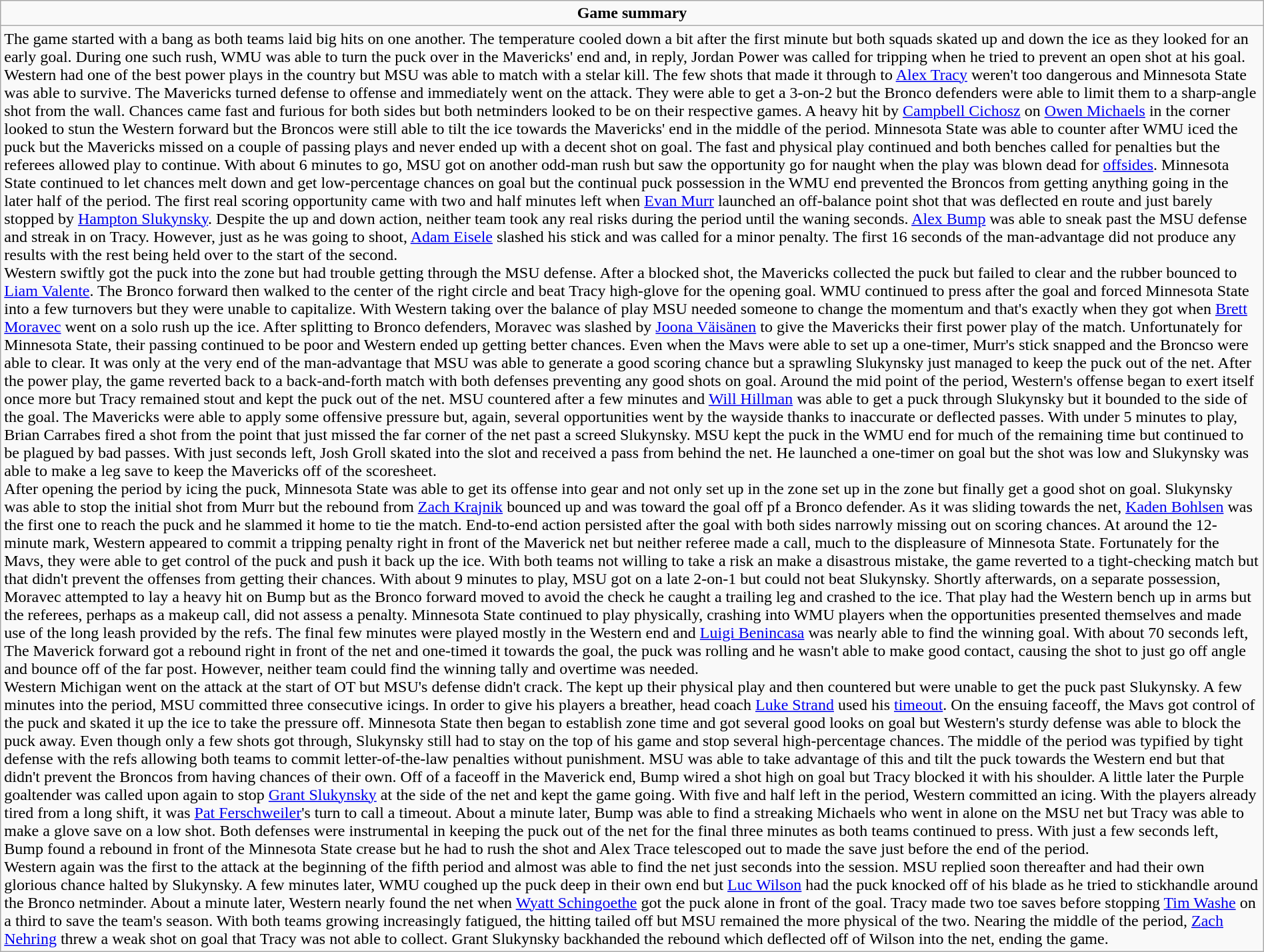<table role="presentation" class="wikitable mw-collapsible autocollapse" width=100%>
<tr>
<td align=center><strong>Game summary</strong></td>
</tr>
<tr>
<td>The game started with a bang as both teams laid big hits on one another. The temperature cooled down a bit after the first minute but both squads skated up and down the ice as they looked for an early goal. During one such rush, WMU was able to turn the puck over in the Mavericks' end and, in reply, Jordan Power was called for tripping when he tried to prevent an open shot at his goal. Western had one of the best power plays in the country but MSU was able to match with a stelar kill. The few shots that made it through to <a href='#'>Alex Tracy</a> weren't too dangerous and Minnesota State was able to survive. The Mavericks turned defense to offense and immediately went on the attack. They were able to get a 3-on-2 but the Bronco defenders were able to limit them to a sharp-angle shot from the wall. Chances came fast and furious for both sides but both netminders looked to be on their respective games. A heavy hit by <a href='#'>Campbell Cichosz</a> on <a href='#'>Owen Michaels</a> in the corner looked to stun the Western forward but the Broncos were still able to tilt the ice towards the Mavericks' end in the middle of the period. Minnesota State was able to counter after WMU iced the puck but the Mavericks missed on a couple of passing plays and never ended up with a decent shot on goal. The fast and physical play continued and both benches called for penalties but the referees allowed play to continue. With about 6 minutes to go, MSU got on another odd-man rush but saw the opportunity go for naught when the play was blown dead for <a href='#'>offsides</a>. Minnesota State continued to let chances melt down and get low-percentage chances on goal but the continual puck possession in the WMU end prevented the Broncos from getting anything going in the later half of the period. The first real scoring opportunity came with two and half minutes left when <a href='#'>Evan Murr</a> launched an off-balance point shot that was deflected en route and just barely stopped by <a href='#'>Hampton Slukynsky</a>. Despite the up and down action, neither team took any real risks during the period until the waning seconds. <a href='#'>Alex Bump</a> was able to sneak past the MSU defense and streak in on Tracy. However, just as he was going to shoot, <a href='#'>Adam Eisele</a> slashed his stick and was called for a minor penalty. The first 16 seconds of the man-advantage did not produce any results with the rest being held over to the start of the second.<br>Western swiftly got the puck into the zone but had trouble getting through the MSU defense. After a blocked shot, the Mavericks collected the puck but failed to clear and the rubber bounced to <a href='#'>Liam Valente</a>. The Bronco forward then walked to the center of the right circle and beat Tracy high-glove for the opening goal. WMU continued to press after the goal and forced Minnesota State into a few turnovers but they were unable to capitalize. With Western taking over the balance of play MSU needed someone to change the momentum and that's exactly when they got when <a href='#'>Brett Moravec</a> went on a solo rush up the ice. After splitting to Bronco defenders, Moravec was slashed by <a href='#'>Joona Väisänen</a> to give the Mavericks their first power play of the match. Unfortunately for Minnesota State, their passing continued to be poor and Western ended up getting better chances. Even when the Mavs were able to set up a one-timer, Murr's stick snapped and the Broncso were able to clear. It was only at the very end of the man-advantage that MSU was able to generate a good scoring chance but a sprawling Slukynsky just managed to keep the puck out of the net. After the power play, the game reverted back to a back-and-forth match with both defenses preventing any good shots on goal. Around the mid point of the period, Western's offense began to exert itself once more but Tracy remained stout and kept the puck out of the net. MSU countered after a few minutes and <a href='#'>Will Hillman</a> was able to get a puck through Slukynsky but it bounded to the side of the goal. The Mavericks were able to apply some offensive pressure but, again, several opportunities went by the wayside thanks to inaccurate or deflected passes. With under 5 minutes to play, Brian Carrabes fired a shot from the point that just missed the far corner of the net past a screed Slukynsky. MSU kept the puck in the WMU end for much of the remaining time but continued to be plagued by bad passes. With just seconds left, Josh Groll skated into the slot and received a pass from behind the net. He launched a one-timer on goal but the shot was low and Slukynsky was able to make a leg save to keep the Mavericks off of the scoresheet.<br>After opening the period by icing the puck, Minnesota State was able to get its offense into gear and not only set up in the zone set up in the zone but finally get a good shot on goal. Slukynsky was able to stop the initial shot from Murr but the rebound from <a href='#'>Zach Krajnik</a> bounced up and was toward the goal off pf a Bronco defender. As it was sliding towards the net, <a href='#'>Kaden Bohlsen</a> was the first one to reach the puck and he slammed it home to tie the match. End-to-end action persisted after the goal with both sides narrowly missing out on scoring chances. At around the 12-minute mark, Western appeared to commit a tripping penalty right in front of the Maverick net but neither referee made a call, much to the displeasure of Minnesota State. Fortunately for the Mavs, they were able to get control of the puck and push it back up the ice. With both teams not willing to take a risk an make a disastrous mistake, the game reverted to a tight-checking match but that didn't prevent the offenses from getting their chances. With about 9 minutes to play, MSU got on a late 2-on-1 but could not beat Slukynsky. Shortly afterwards, on a separate possession, Moravec attempted to lay a heavy hit on Bump but as the Bronco forward moved to avoid the check he caught a trailing leg and crashed to the ice. That play had the Western bench up in arms but the referees, perhaps as a makeup call, did not assess a penalty. Minnesota State continued to play physically, crashing into WMU players when the opportunities presented themselves and made use of the long leash provided by the refs. The final few minutes were played mostly in the Western end and <a href='#'>Luigi Benincasa</a> was nearly able to find the winning goal. With about 70 seconds left, The Maverick forward got a rebound right in front of the net and one-timed it towards the goal, the puck was rolling and he wasn't able to make good contact, causing the shot to just go off angle and bounce off of the far post. However, neither team could find the winning tally and overtime was needed.<br>Western Michigan went on the attack at the start of OT but MSU's defense didn't crack. The kept up their physical play and then countered but were unable to get the puck past Slukynsky. A few minutes into the period, MSU committed three consecutive icings. In order to give his players a breather, head coach <a href='#'>Luke Strand</a> used his <a href='#'>timeout</a>. On the ensuing faceoff, the Mavs got control of the puck and skated it up the ice to take the pressure off. Minnesota State then began to establish zone time and got several good looks on goal but Western's sturdy defense was able to block the puck away. Even though only a few shots got through, Slukynsky still had to stay on the top of his game and stop several high-percentage chances. The middle of the period was typified by tight defense with the refs allowing both teams to commit letter-of-the-law penalties without punishment. MSU was able to take advantage of this and tilt the puck towards the Western end but that didn't prevent the Broncos from having chances of their own. Off of a faceoff in the Maverick end, Bump wired a shot high on goal but Tracy blocked it with his shoulder. A little later the Purple goaltender was called upon again to stop <a href='#'>Grant Slukynsky</a> at the side of the net and kept the game going. With five and half left in the period, Western committed an icing. With the players already tired from a long shift, it was <a href='#'>Pat Ferschweiler</a>'s turn to call a timeout. About a minute later, Bump was able to find a streaking Michaels who went in alone on the MSU net but Tracy was able to make a glove save on a low shot. Both defenses were instrumental in keeping the puck out of the net for the final three minutes as both teams continued to press. With just a few seconds left, Bump found a rebound in front of the Minnesota State crease but he had to rush the shot and Alex Trace telescoped out to made the save just before the end of the period.<br>Western again was the first to the attack at the beginning of the fifth period and almost was able to find the net just seconds into the session. MSU replied soon thereafter and had their own glorious chance halted by Slukynsky. A few minutes later, WMU coughed up the puck deep in their own end but <a href='#'>Luc Wilson</a> had the puck knocked off of his blade as he tried to stickhandle around the Bronco netminder. About a minute later, Western nearly found the net when <a href='#'>Wyatt Schingoethe</a> got the puck alone in front of the goal. Tracy made two toe saves before stopping <a href='#'>Tim Washe</a> on a third to save the team's season. With both teams growing increasingly fatigued, the hitting tailed off but MSU remained the more physical of the two. Nearing the middle of the period, <a href='#'>Zach Nehring</a> threw a weak shot on goal that Tracy was not able to collect. Grant Slukynsky backhanded the rebound which deflected off of Wilson into the net, ending the game.</td>
</tr>
</table>
